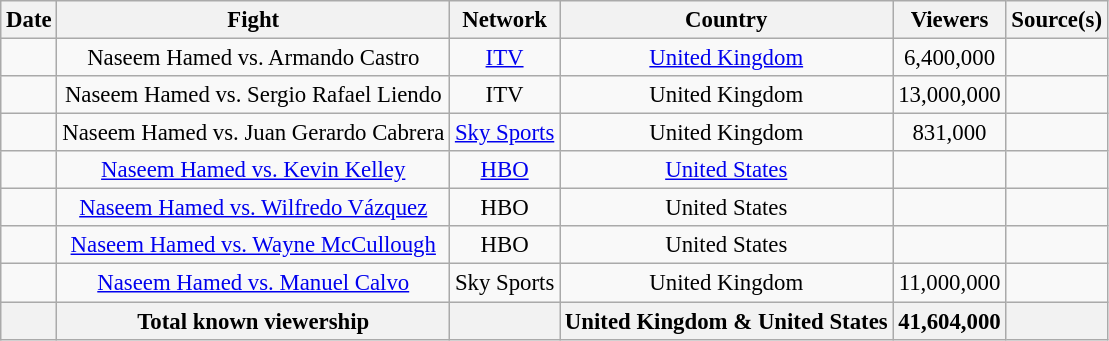<table class="wikitable sortable" style="text-align:center; font-size:95%">
<tr>
<th>Date</th>
<th>Fight</th>
<th>Network</th>
<th>Country</th>
<th>Viewers</th>
<th>Source(s)</th>
</tr>
<tr>
<td></td>
<td>Naseem Hamed vs. Armando Castro</td>
<td><a href='#'>ITV</a></td>
<td><a href='#'>United Kingdom</a></td>
<td>6,400,000</td>
<td></td>
</tr>
<tr>
<td></td>
<td>Naseem Hamed vs. Sergio Rafael Liendo</td>
<td>ITV</td>
<td>United Kingdom</td>
<td>13,000,000</td>
<td></td>
</tr>
<tr>
<td></td>
<td>Naseem Hamed vs. Juan Gerardo Cabrera</td>
<td><a href='#'>Sky Sports</a></td>
<td>United Kingdom</td>
<td>831,000</td>
<td></td>
</tr>
<tr>
<td></td>
<td><a href='#'>Naseem Hamed vs. Kevin Kelley</a></td>
<td><a href='#'>HBO</a></td>
<td><a href='#'>United States</a></td>
<td></td>
<td></td>
</tr>
<tr>
<td></td>
<td><a href='#'>Naseem Hamed vs. Wilfredo Vázquez</a></td>
<td>HBO</td>
<td>United States</td>
<td></td>
<td></td>
</tr>
<tr>
<td></td>
<td><a href='#'>Naseem Hamed vs. Wayne McCullough</a></td>
<td>HBO</td>
<td>United States</td>
<td></td>
<td></td>
</tr>
<tr>
<td></td>
<td><a href='#'>Naseem Hamed vs. Manuel Calvo</a></td>
<td>Sky Sports</td>
<td>United Kingdom</td>
<td>11,000,000</td>
<td></td>
</tr>
<tr>
<th></th>
<th>Total known viewership</th>
<th></th>
<th>United Kingdom & United States</th>
<th>41,604,000</th>
<th></th>
</tr>
</table>
